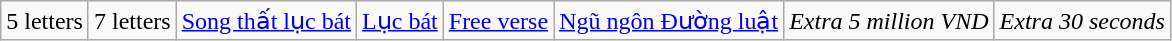<table class="wikitable">
<tr>
<td>5 letters</td>
<td>7 letters</td>
<td><a href='#'>Song thất lục bát</a></td>
<td><a href='#'>Lục bát</a></td>
<td><a href='#'>Free verse</a></td>
<td><a href='#'>Ngũ ngôn Đường luật</a></td>
<td><em>Extra 5 million VND</em></td>
<td><em>Extra 30 seconds</em></td>
</tr>
</table>
